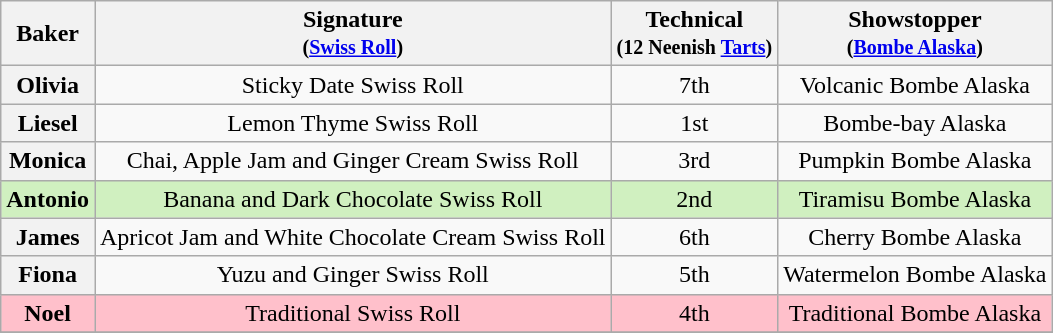<table class="wikitable sortable" style="text-align:center">
<tr>
<th>Baker</th>
<th class="unsortable">Signature<br><small>(<a href='#'>Swiss Roll</a>)</small></th>
<th>Technical<br><small>(12 Neenish <a href='#'>Tarts</a>)</small></th>
<th class="unsortable">Showstopper<br><small>(<a href='#'>Bombe Alaska</a>)</small></th>
</tr>
<tr>
<th>Olivia</th>
<td>Sticky Date Swiss Roll</td>
<td>7th</td>
<td>Volcanic Bombe Alaska</td>
</tr>
<tr>
<th>Liesel</th>
<td>Lemon Thyme Swiss Roll</td>
<td>1st</td>
<td>Bombe-bay Alaska</td>
</tr>
<tr>
<th>Monica</th>
<td>Chai, Apple Jam and Ginger Cream Swiss Roll</td>
<td>3rd</td>
<td>Pumpkin Bombe Alaska</td>
</tr>
<tr style="background:#d0f0c0;">
<th style="background:#d0f0c0;">Antonio</th>
<td>Banana and Dark Chocolate Swiss Roll</td>
<td>2nd</td>
<td>Tiramisu Bombe Alaska</td>
</tr>
<tr>
<th>James</th>
<td>Apricot Jam and White Chocolate Cream Swiss Roll</td>
<td>6th</td>
<td>Cherry Bombe Alaska</td>
</tr>
<tr>
<th>Fiona</th>
<td>Yuzu and Ginger Swiss Roll</td>
<td>5th</td>
<td>Watermelon Bombe Alaska</td>
</tr>
<tr style="background:Pink;">
<th style="background:Pink;">Noel</th>
<td>Traditional Swiss Roll</td>
<td>4th</td>
<td>Traditional Bombe Alaska</td>
</tr>
<tr>
</tr>
</table>
